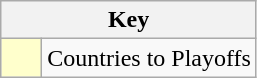<table class="wikitable" style="text-align: center;">
<tr>
<th colspan=2>Key</th>
</tr>
<tr>
<td style="background:#ffffcc; width:20px;"></td>
<td align=left>Countries to Playoffs</td>
</tr>
</table>
